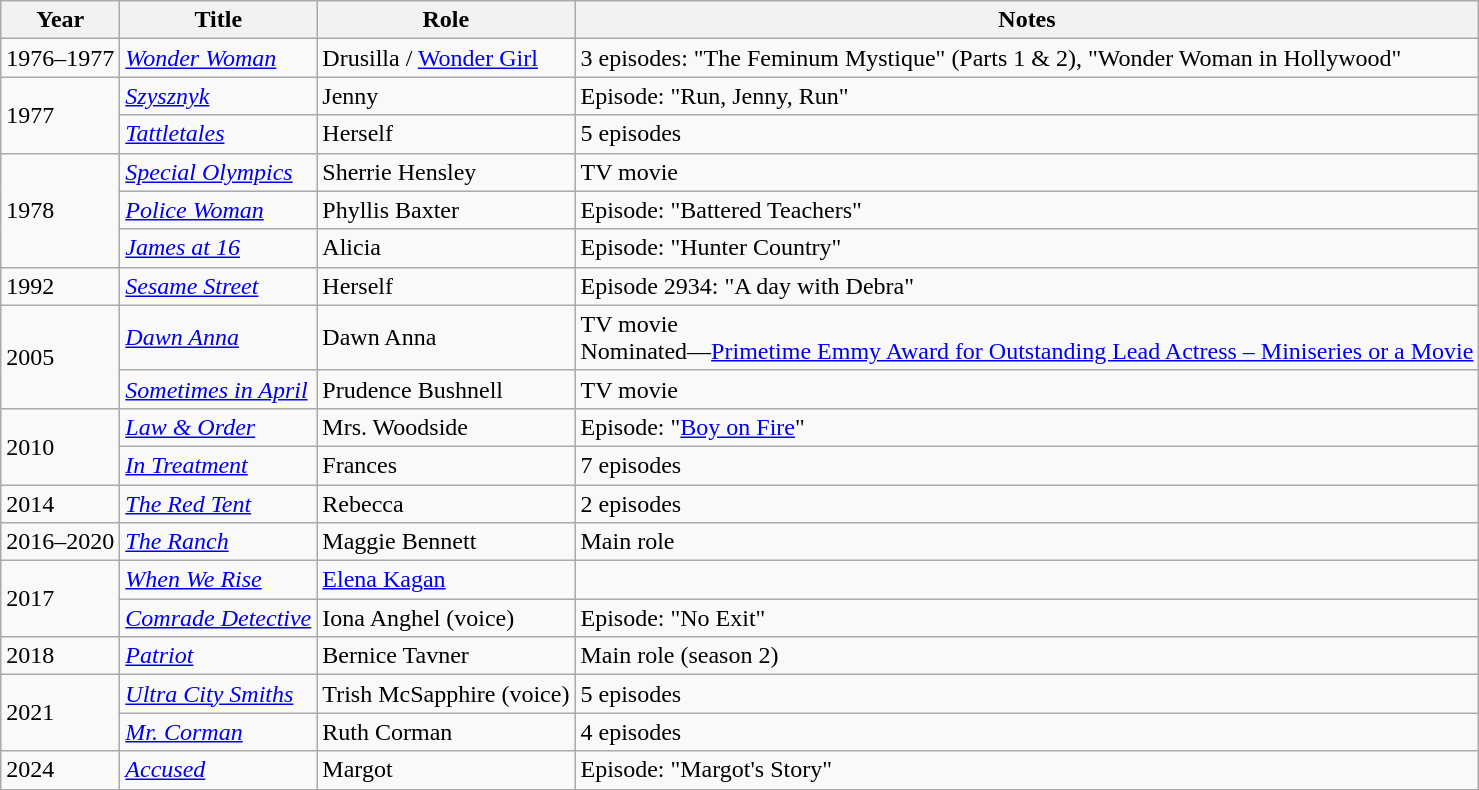<table class="wikitable sortable">
<tr>
<th>Year</th>
<th>Title</th>
<th>Role</th>
<th class="unsortable">Notes</th>
</tr>
<tr>
<td>1976–1977</td>
<td><em><a href='#'>Wonder Woman</a></em></td>
<td>Drusilla / <a href='#'>Wonder Girl</a></td>
<td>3 episodes: "The Feminum Mystique" (Parts 1 & 2), "Wonder Woman in Hollywood"</td>
</tr>
<tr>
<td rowspan=2>1977</td>
<td><em><a href='#'>Szysznyk</a></em></td>
<td>Jenny</td>
<td>Episode: "Run, Jenny, Run"</td>
</tr>
<tr>
<td><em><a href='#'>Tattletales</a></em></td>
<td>Herself</td>
<td>5 episodes</td>
</tr>
<tr>
<td rowspan=3>1978</td>
<td><em><a href='#'>Special Olympics</a></em></td>
<td>Sherrie Hensley</td>
<td>TV movie</td>
</tr>
<tr>
<td><em><a href='#'>Police Woman</a></em></td>
<td>Phyllis Baxter</td>
<td>Episode: "Battered Teachers"</td>
</tr>
<tr>
<td><em><a href='#'>James at 16</a></em></td>
<td>Alicia</td>
<td>Episode: "Hunter Country"</td>
</tr>
<tr>
<td>1992</td>
<td><em><a href='#'>Sesame Street</a></em></td>
<td>Herself</td>
<td>Episode 2934: "A day with Debra"</td>
</tr>
<tr>
<td rowspan=2>2005</td>
<td><em><a href='#'>Dawn Anna</a></em></td>
<td>Dawn Anna</td>
<td>TV movie<br>Nominated—<a href='#'>Primetime Emmy Award for Outstanding Lead Actress – Miniseries or a Movie</a></td>
</tr>
<tr>
<td><em><a href='#'>Sometimes in April</a></em></td>
<td>Prudence Bushnell</td>
<td>TV movie</td>
</tr>
<tr>
<td rowspan=2>2010</td>
<td><em><a href='#'>Law & Order</a></em></td>
<td>Mrs. Woodside</td>
<td>Episode: "<a href='#'>Boy on Fire</a>"</td>
</tr>
<tr>
<td><em><a href='#'>In Treatment</a></em></td>
<td>Frances</td>
<td>7 episodes</td>
</tr>
<tr>
<td>2014</td>
<td><em><a href='#'>The Red Tent</a></em></td>
<td>Rebecca</td>
<td>2 episodes</td>
</tr>
<tr>
<td>2016–2020</td>
<td><em><a href='#'>The Ranch</a></em></td>
<td>Maggie Bennett</td>
<td>Main role</td>
</tr>
<tr>
<td rowspan=2>2017</td>
<td><em><a href='#'>When We Rise</a></em></td>
<td><a href='#'>Elena Kagan</a></td>
<td></td>
</tr>
<tr>
<td><em><a href='#'>Comrade Detective</a></em></td>
<td>Iona Anghel (voice)</td>
<td>Episode: "No Exit"</td>
</tr>
<tr>
<td>2018</td>
<td><em><a href='#'>Patriot</a></em></td>
<td>Bernice Tavner</td>
<td>Main role (season 2)</td>
</tr>
<tr>
<td rowspan=2>2021</td>
<td><em><a href='#'>Ultra City Smiths</a></em></td>
<td>Trish McSapphire (voice)</td>
<td>5 episodes</td>
</tr>
<tr>
<td><em><a href='#'>Mr. Corman</a></em></td>
<td>Ruth Corman</td>
<td>4 episodes</td>
</tr>
<tr>
<td>2024</td>
<td><em><a href='#'>Accused</a></em></td>
<td>Margot</td>
<td>Episode: "Margot's Story"</td>
</tr>
<tr>
</tr>
</table>
